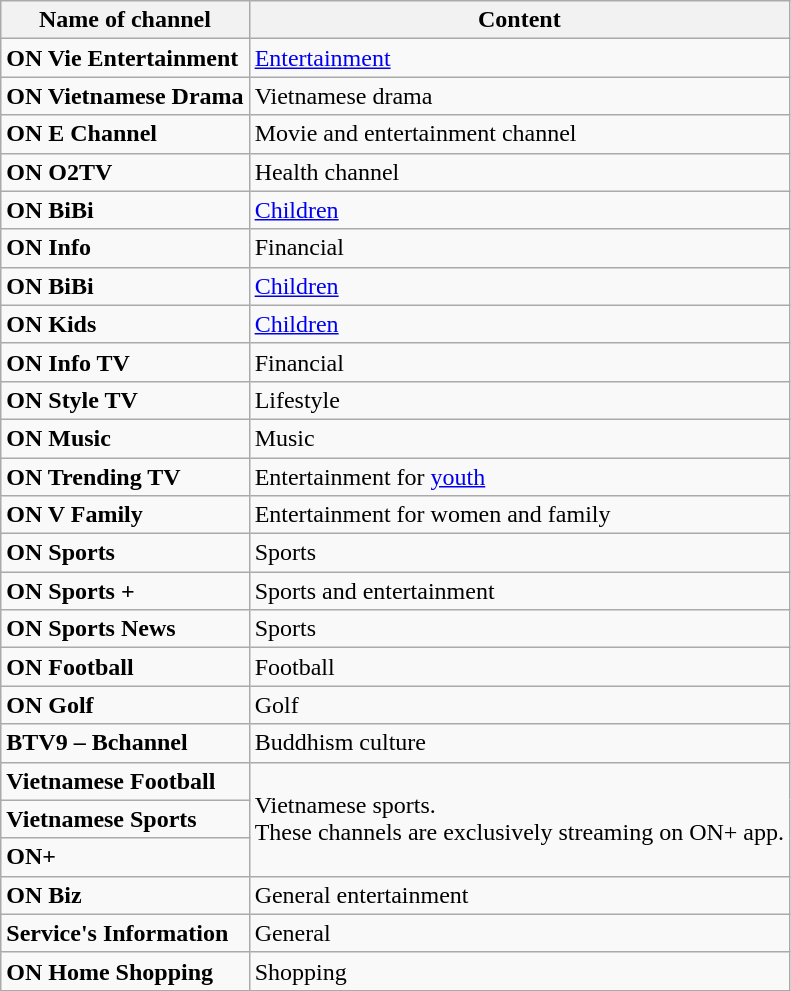<table class="wikitable">
<tr>
<th>Name of channel</th>
<th>Content</th>
</tr>
<tr>
<td><strong>ON Vie Entertainment</strong></td>
<td><a href='#'>Entertainment</a></td>
</tr>
<tr>
<td><strong>ON Vietnamese Drama</strong></td>
<td>Vietnamese drama</td>
</tr>
<tr>
<td><strong>ON E Channel</strong></td>
<td>Movie and entertainment channel</td>
</tr>
<tr>
<td><strong>ON O2TV</strong></td>
<td>Health channel</td>
</tr>
<tr>
<td><strong>ON BiBi</strong></td>
<td><a href='#'>Children</a></td>
</tr>
<tr>
<td><strong>ON Info</strong></td>
<td>Financial</td>
</tr>
<tr>
<td><strong>ON BiBi</strong></td>
<td><a href='#'>Children</a></td>
</tr>
<tr>
<td><strong>ON Kids</strong></td>
<td><a href='#'>Children</a></td>
</tr>
<tr>
<td><strong>ON Info TV</strong></td>
<td>Financial</td>
</tr>
<tr>
<td><strong>ON Style TV</strong></td>
<td>Lifestyle</td>
</tr>
<tr>
<td><strong>ON Music</strong></td>
<td>Music</td>
</tr>
<tr>
<td><strong>ON Trending TV</strong></td>
<td>Entertainment for <a href='#'>youth</a></td>
</tr>
<tr>
<td><strong>ON V Family</strong></td>
<td>Entertainment for women and family</td>
</tr>
<tr>
<td><strong>ON Sports</strong></td>
<td>Sports</td>
</tr>
<tr>
<td><strong>ON Sports +</strong></td>
<td>Sports and entertainment</td>
</tr>
<tr>
<td><strong>ON Sports News</strong></td>
<td>Sports</td>
</tr>
<tr>
<td><strong>ON Football</strong></td>
<td>Football</td>
</tr>
<tr>
<td><strong>ON Golf</strong></td>
<td>Golf</td>
</tr>
<tr>
<td><strong>BTV9 – Bchannel</strong></td>
<td>Buddhism culture</td>
</tr>
<tr>
<td><strong>Vietnamese Football</strong></td>
<td rowspan="3">Vietnamese sports.<br>These channels are exclusively streaming on ON+ app.</td>
</tr>
<tr>
<td><strong>Vietnamese Sports</strong></td>
</tr>
<tr>
<td><strong>ON+</strong></td>
</tr>
<tr>
<td><strong>ON Biz</strong></td>
<td>General entertainment</td>
</tr>
<tr>
<td><strong>Service's Information</strong></td>
<td>General</td>
</tr>
<tr>
<td><strong>ON Home Shopping</strong></td>
<td>Shopping</td>
</tr>
</table>
